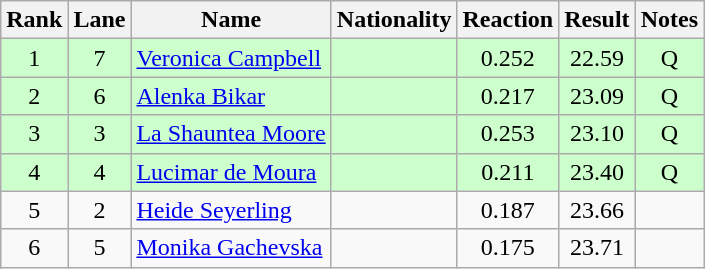<table class="wikitable sortable" style="text-align:center">
<tr>
<th>Rank</th>
<th>Lane</th>
<th>Name</th>
<th>Nationality</th>
<th>Reaction</th>
<th>Result</th>
<th>Notes</th>
</tr>
<tr bgcolor=ccffcc>
<td>1</td>
<td>7</td>
<td align=left><a href='#'>Veronica Campbell</a></td>
<td align=left></td>
<td>0.252</td>
<td>22.59</td>
<td>Q</td>
</tr>
<tr bgcolor=ccffcc>
<td>2</td>
<td>6</td>
<td align=left><a href='#'>Alenka Bikar</a></td>
<td align=left></td>
<td>0.217</td>
<td>23.09</td>
<td>Q</td>
</tr>
<tr bgcolor=ccffcc>
<td>3</td>
<td>3</td>
<td align=left><a href='#'>La Shauntea Moore</a></td>
<td align=left></td>
<td>0.253</td>
<td>23.10</td>
<td>Q</td>
</tr>
<tr bgcolor=ccffcc>
<td>4</td>
<td>4</td>
<td align=left><a href='#'>Lucimar de Moura</a></td>
<td align=left></td>
<td>0.211</td>
<td>23.40</td>
<td>Q</td>
</tr>
<tr>
<td>5</td>
<td>2</td>
<td align=left><a href='#'>Heide Seyerling</a></td>
<td align=left></td>
<td>0.187</td>
<td>23.66</td>
<td></td>
</tr>
<tr>
<td>6</td>
<td>5</td>
<td align=left><a href='#'>Monika Gachevska</a></td>
<td align=left></td>
<td>0.175</td>
<td>23.71</td>
<td></td>
</tr>
</table>
